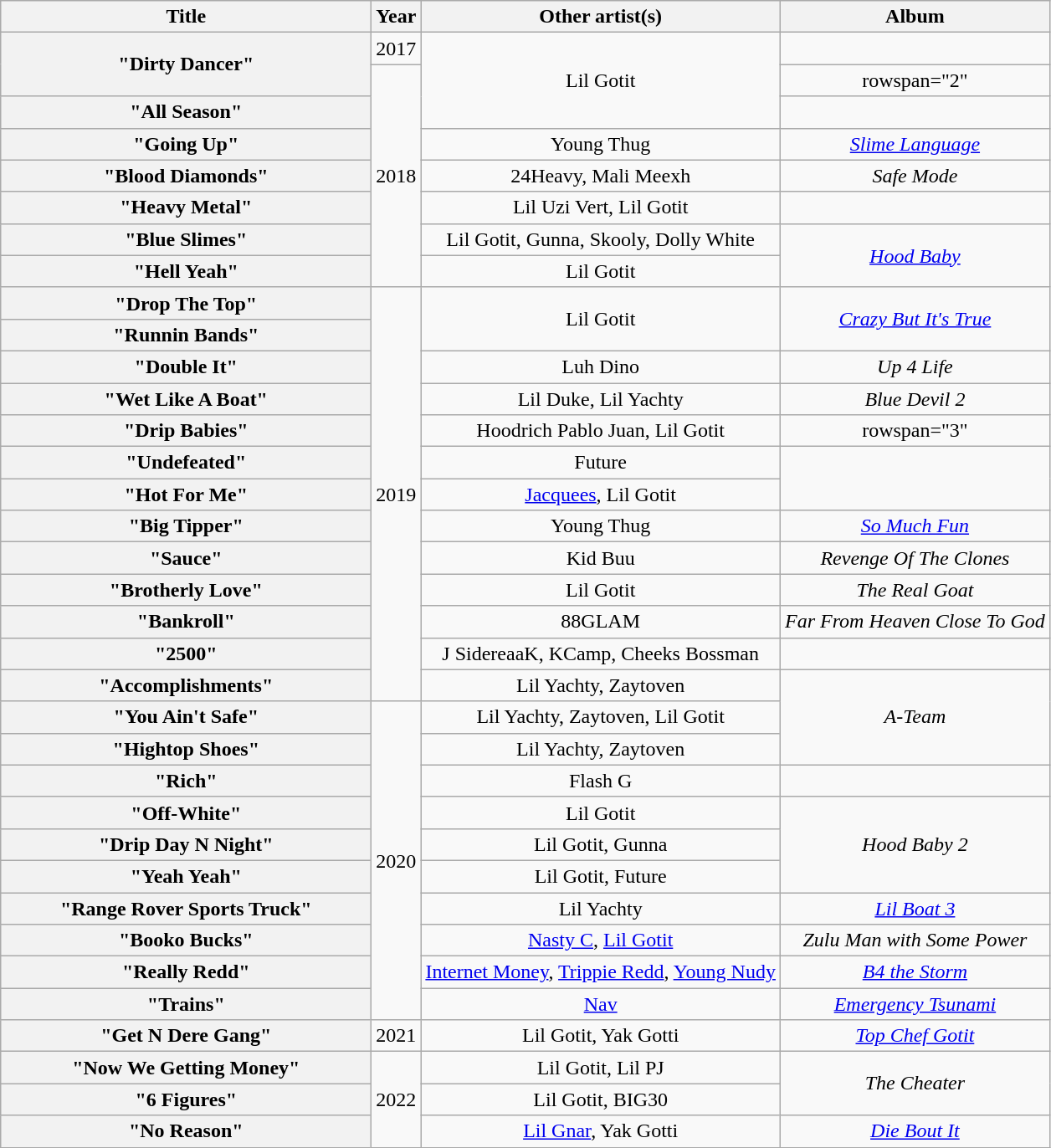<table class="wikitable plainrowheaders" style="text-align:center;">
<tr>
<th scope="col" style="width:18em;">Title</th>
<th scope="col">Year</th>
<th scope="col">Other artist(s)</th>
<th scope="col">Album</th>
</tr>
<tr>
<th rowspan="2" scope="row">"Dirty Dancer"</th>
<td>2017</td>
<td rowspan="3">Lil Gotit</td>
<td></td>
</tr>
<tr>
<td rowspan="7">2018</td>
<td>rowspan="2" </td>
</tr>
<tr>
<th scope="row">"All Season"</th>
</tr>
<tr>
<th scope="row">"Going Up"</th>
<td>Young Thug</td>
<td><em><a href='#'>Slime Language</a></em></td>
</tr>
<tr>
<th scope="row">"Blood Diamonds"</th>
<td>24Heavy, Mali Meexh</td>
<td><em>Safe Mode</em></td>
</tr>
<tr>
<th scope="row">"Heavy Metal"</th>
<td>Lil Uzi Vert, Lil Gotit</td>
<td></td>
</tr>
<tr>
<th scope="row">"Blue Slimes"</th>
<td>Lil Gotit,  Gunna, Skooly, Dolly White</td>
<td rowspan="2"><em><a href='#'>Hood Baby</a></em></td>
</tr>
<tr>
<th scope="row">"Hell Yeah"</th>
<td>Lil Gotit</td>
</tr>
<tr>
<th scope="row">"Drop The Top"</th>
<td rowspan="13">2019</td>
<td rowspan="2">Lil Gotit</td>
<td rowspan="2"><em><a href='#'>Crazy But It's True</a></em></td>
</tr>
<tr>
<th scope="row">"Runnin Bands"</th>
</tr>
<tr>
<th scope="row">"Double It"</th>
<td>Luh Dino</td>
<td><em>Up 4 Life</em></td>
</tr>
<tr>
<th scope="row">"Wet Like A Boat"</th>
<td>Lil Duke, Lil Yachty</td>
<td><em>Blue Devil 2</em></td>
</tr>
<tr>
<th scope="row">"Drip Babies"</th>
<td>Hoodrich Pablo Juan, Lil Gotit</td>
<td>rowspan="3" </td>
</tr>
<tr>
<th scope="row">"Undefeated"</th>
<td>Future</td>
</tr>
<tr>
<th scope="row">"Hot For Me"</th>
<td><a href='#'>Jacquees</a>, Lil Gotit</td>
</tr>
<tr>
<th scope="row">"Big Tipper"</th>
<td>Young Thug</td>
<td><em><a href='#'>So Much Fun</a></em></td>
</tr>
<tr>
<th scope="row">"Sauce"</th>
<td>Kid Buu</td>
<td><em>Revenge Of The Clones</em></td>
</tr>
<tr>
<th scope="row">"Brotherly Love"</th>
<td>Lil Gotit</td>
<td><em>The Real Goat</em></td>
</tr>
<tr>
<th scope="row">"Bankroll"</th>
<td>88GLAM</td>
<td><em>Far From Heaven Close To God</em></td>
</tr>
<tr>
<th scope="row">"2500"</th>
<td>J SidereaaK, KCamp, Cheeks Bossman</td>
<td></td>
</tr>
<tr>
<th scope="row">"Accomplishments"</th>
<td>Lil Yachty, Zaytoven</td>
<td rowspan="3"><em>A-Team</em></td>
</tr>
<tr>
<th scope="row">"You Ain't Safe"</th>
<td rowspan="10">2020</td>
<td>Lil Yachty, Zaytoven, Lil Gotit</td>
</tr>
<tr>
<th scope="row">"Hightop Shoes"</th>
<td>Lil Yachty, Zaytoven</td>
</tr>
<tr>
<th scope="row">"Rich"</th>
<td>Flash G</td>
<td></td>
</tr>
<tr>
<th scope="row">"Off-White"</th>
<td>Lil Gotit</td>
<td rowspan="3"><em>Hood Baby 2</em></td>
</tr>
<tr>
<th scope="row">"Drip Day N Night"</th>
<td>Lil Gotit, Gunna</td>
</tr>
<tr>
<th scope="row">"Yeah Yeah"</th>
<td>Lil Gotit, Future</td>
</tr>
<tr>
<th scope="row">"Range Rover Sports Truck"</th>
<td>Lil Yachty</td>
<td><em><a href='#'>Lil Boat 3</a></em></td>
</tr>
<tr>
<th scope="row">"Booko Bucks" </th>
<td><a href='#'>Nasty C</a>, <a href='#'>Lil Gotit</a></td>
<td><em>Zulu Man with Some Power</em></td>
</tr>
<tr>
<th scope="row">"Really Redd"</th>
<td><a href='#'>Internet Money</a>, <a href='#'>Trippie Redd</a>, <a href='#'>Young Nudy</a></td>
<td><em><a href='#'>B4 the Storm</a></em></td>
</tr>
<tr>
<th scope="row">"Trains" </th>
<td><a href='#'>Nav</a></td>
<td><em><a href='#'>Emergency Tsunami</a></em></td>
</tr>
<tr>
<th scope="row">"Get N Dere Gang" </th>
<td>2021</td>
<td>Lil Gotit, Yak Gotti</td>
<td><em><a href='#'>Top Chef Gotit</a></em></td>
</tr>
<tr>
<th scope="row">"Now We Getting Money"</th>
<td rowspan="3">2022</td>
<td>Lil Gotit, Lil PJ</td>
<td rowspan="2"><em>The Cheater</em></td>
</tr>
<tr>
<th scope="row">"6 Figures"</th>
<td>Lil Gotit, BIG30</td>
</tr>
<tr>
<th scope="row">"No Reason"</th>
<td><a href='#'>Lil Gnar</a>, Yak Gotti</td>
<td><em><a href='#'>Die Bout It</a></em></td>
</tr>
</table>
